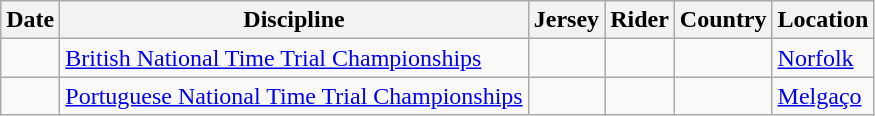<table class="wikitable">
<tr>
<th>Date</th>
<th>Discipline</th>
<th>Jersey</th>
<th>Rider</th>
<th>Country</th>
<th>Location</th>
</tr>
<tr>
<td></td>
<td><a href='#'>British National Time Trial Championships</a></td>
<td></td>
<td></td>
<td></td>
<td><a href='#'>Norfolk</a></td>
</tr>
<tr>
<td></td>
<td><a href='#'>Portuguese National Time Trial Championships</a></td>
<td></td>
<td></td>
<td></td>
<td><a href='#'>Melgaço</a></td>
</tr>
</table>
